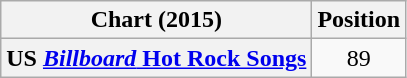<table class="wikitable plainrowheaders sortable">
<tr>
<th>Chart (2015)</th>
<th>Position</th>
</tr>
<tr>
<th scope="row">US <a href='#'><em>Billboard</em> Hot Rock Songs</a></th>
<td style="text-align:center;">89</td>
</tr>
</table>
